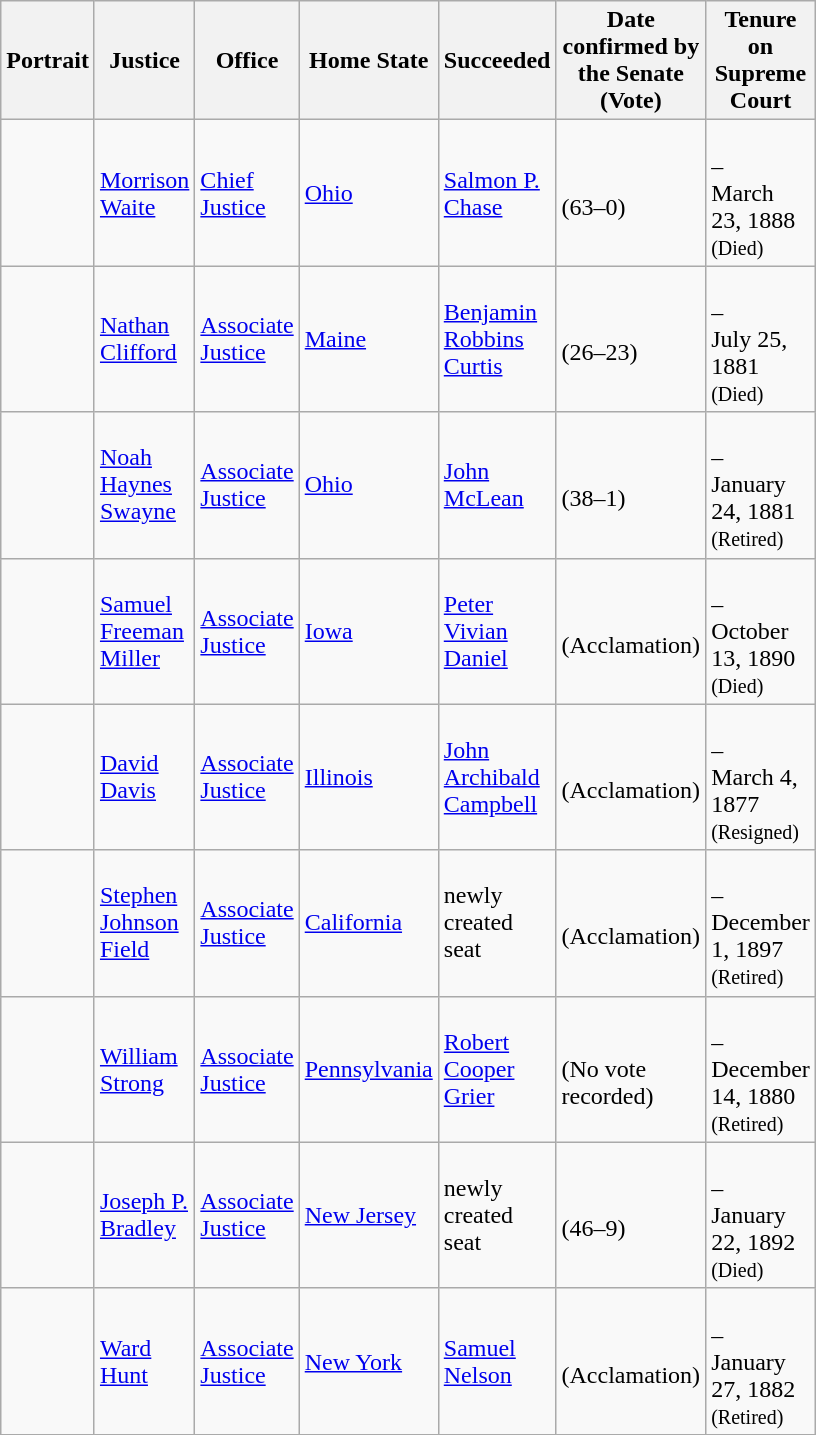<table class="wikitable sortable">
<tr>
<th scope="col" style="width: 10px;">Portrait</th>
<th scope="col" style="width: 10px;">Justice</th>
<th scope="col" style="width: 10px;">Office</th>
<th scope="col" style="width: 10px;">Home State</th>
<th scope="col" style="width: 10px;">Succeeded</th>
<th scope="col" style="width: 10px;">Date confirmed by the Senate<br>(Vote)</th>
<th scope="col" style="width: 10px;">Tenure on Supreme Court</th>
</tr>
<tr>
<td></td>
<td><a href='#'>Morrison Waite</a></td>
<td><a href='#'>Chief Justice</a></td>
<td><a href='#'>Ohio</a></td>
<td><a href='#'>Salmon P. Chase</a></td>
<td><br>(63–0)</td>
<td><br>–<br>March 23, 1888<br><small>(Died)</small></td>
</tr>
<tr>
<td></td>
<td><a href='#'>Nathan Clifford</a></td>
<td><a href='#'>Associate Justice</a></td>
<td><a href='#'>Maine</a></td>
<td><a href='#'>Benjamin Robbins Curtis</a></td>
<td><br>(26–23)</td>
<td><br>–<br>July 25, 1881<br><small>(Died)</small></td>
</tr>
<tr>
<td></td>
<td><a href='#'>Noah Haynes Swayne</a></td>
<td><a href='#'>Associate Justice</a></td>
<td><a href='#'>Ohio</a></td>
<td><a href='#'>John McLean</a></td>
<td><br>(38–1)</td>
<td><br>–<br>January 24, 1881<br><small>(Retired)</small></td>
</tr>
<tr>
<td></td>
<td><a href='#'>Samuel Freeman Miller</a></td>
<td><a href='#'>Associate Justice</a></td>
<td><a href='#'>Iowa</a></td>
<td><a href='#'>Peter Vivian Daniel</a></td>
<td><br>(Acclamation)</td>
<td><br>–<br>October 13, 1890<br><small>(Died)</small></td>
</tr>
<tr>
<td></td>
<td><a href='#'>David Davis</a></td>
<td><a href='#'>Associate Justice</a></td>
<td><a href='#'>Illinois</a></td>
<td><a href='#'>John Archibald Campbell</a></td>
<td><br>(Acclamation)</td>
<td><br>–<br>March 4, 1877<br><small>(Resigned)</small></td>
</tr>
<tr>
<td></td>
<td><a href='#'>Stephen Johnson Field</a></td>
<td><a href='#'>Associate Justice</a></td>
<td><a href='#'>California</a></td>
<td>newly created seat</td>
<td><br>(Acclamation)</td>
<td><br>–<br>December 1, 1897<br><small>(Retired)</small></td>
</tr>
<tr>
<td></td>
<td><a href='#'>William Strong</a></td>
<td><a href='#'>Associate Justice</a></td>
<td><a href='#'>Pennsylvania</a></td>
<td><a href='#'>Robert Cooper Grier</a></td>
<td><br>(No vote recorded)</td>
<td><br>–<br>December 14, 1880<br><small>(Retired)</small></td>
</tr>
<tr>
<td></td>
<td><a href='#'>Joseph P. Bradley</a></td>
<td><a href='#'>Associate Justice</a></td>
<td><a href='#'>New Jersey</a></td>
<td>newly created seat</td>
<td><br>(46–9)</td>
<td><br>–<br>January 22, 1892<br><small>(Died)</small></td>
</tr>
<tr>
<td></td>
<td><a href='#'>Ward Hunt</a></td>
<td><a href='#'>Associate Justice</a></td>
<td><a href='#'>New York</a></td>
<td><a href='#'>Samuel Nelson</a></td>
<td><br>(Acclamation)</td>
<td><br>–<br>January 27, 1882<br><small>(Retired)</small></td>
</tr>
<tr>
</tr>
</table>
